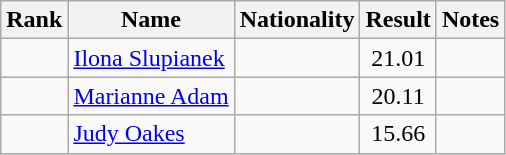<table class="wikitable sortable" style="text-align:center">
<tr>
<th>Rank</th>
<th>Name</th>
<th>Nationality</th>
<th>Result</th>
<th>Notes</th>
</tr>
<tr>
<td></td>
<td align="left"><a href='#'>Ilona Slupianek</a></td>
<td align=left></td>
<td>21.01</td>
<td></td>
</tr>
<tr>
<td></td>
<td align="left"><a href='#'>Marianne Adam</a></td>
<td align=left></td>
<td>20.11</td>
<td></td>
</tr>
<tr>
<td></td>
<td align="left"><a href='#'>Judy Oakes</a></td>
<td align=left></td>
<td>15.66</td>
<td></td>
</tr>
</table>
